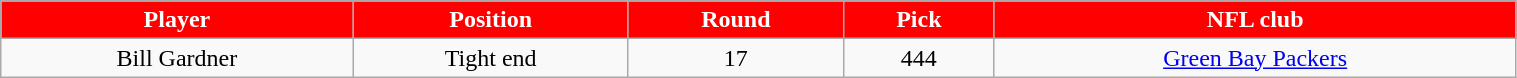<table class="wikitable" style="width:80%;">
<tr style="text-align:center; background:red; color:#fff;">
<td><strong>Player</strong></td>
<td><strong>Position</strong></td>
<td><strong>Round</strong></td>
<td><strong>Pick</strong></td>
<td><strong>NFL club</strong></td>
</tr>
<tr style="text-align:center;" bgcolor="">
<td>Bill Gardner</td>
<td>Tight end</td>
<td>17</td>
<td>444</td>
<td><a href='#'>Green Bay Packers</a></td>
</tr>
</table>
